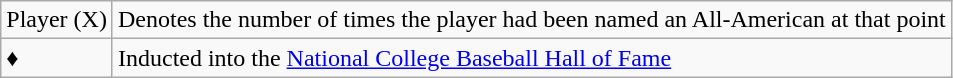<table class="wikitable">
<tr>
<td>Player (X)</td>
<td>Denotes the number of times the player had been named an All-American at that point</td>
</tr>
<tr>
<td>♦</td>
<td>Inducted into the <a href='#'>National College Baseball Hall of Fame</a></td>
</tr>
</table>
